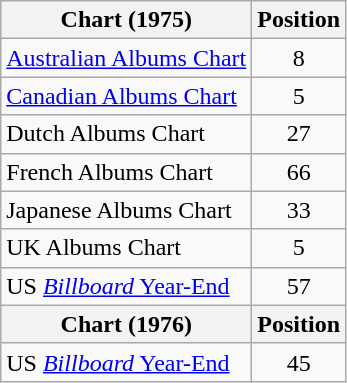<table class="wikitable" style="text-align:center;">
<tr>
<th scope="col">Chart (1975)</th>
<th scope="col">Position</th>
</tr>
<tr>
<td align="left"><a href='#'>Australian Albums Chart</a></td>
<td>8</td>
</tr>
<tr>
<td align="left"><a href='#'>Canadian Albums Chart</a></td>
<td>5</td>
</tr>
<tr>
<td align="left">Dutch Albums Chart</td>
<td>27</td>
</tr>
<tr>
<td align="left">French Albums Chart</td>
<td>66</td>
</tr>
<tr>
<td align="left">Japanese Albums Chart</td>
<td>33</td>
</tr>
<tr>
<td align="left">UK Albums Chart</td>
<td>5</td>
</tr>
<tr>
<td align="left">US <a href='#'><em>Billboard</em> Year-End</a></td>
<td>57</td>
</tr>
<tr>
<th scope="col">Chart (1976)</th>
<th scope="col">Position</th>
</tr>
<tr>
<td align="left">US <a href='#'><em>Billboard</em> Year-End</a></td>
<td>45</td>
</tr>
</table>
